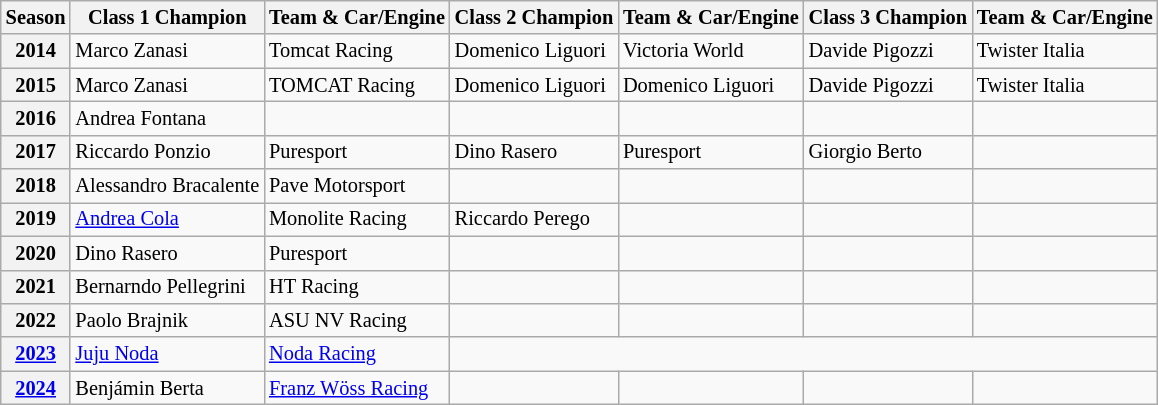<table class="wikitable" style="font-size:85%;">
<tr>
<th>Season</th>
<th>Class 1 Champion</th>
<th>Team & Car/Engine</th>
<th>Class 2 Champion</th>
<th>Team & Car/Engine</th>
<th>Class 3 Champion</th>
<th>Team & Car/Engine</th>
</tr>
<tr>
<th>2014</th>
<td> Marco Zanasi</td>
<td> Tomcat Racing</td>
<td> Domenico Liguori</td>
<td> Victoria World</td>
<td> Davide Pigozzi</td>
<td> Twister Italia</td>
</tr>
<tr>
<th>2015</th>
<td> Marco Zanasi</td>
<td> TOMCAT Racing</td>
<td> Domenico Liguori</td>
<td> Domenico Liguori</td>
<td> Davide Pigozzi</td>
<td> Twister Italia</td>
</tr>
<tr>
<th>2016</th>
<td> Andrea Fontana</td>
<td></td>
<td></td>
<td></td>
<td></td>
<td></td>
</tr>
<tr>
<th>2017</th>
<td> Riccardo Ponzio</td>
<td> Puresport</td>
<td> Dino Rasero</td>
<td> Puresport</td>
<td> Giorgio Berto</td>
<td></td>
</tr>
<tr>
<th>2018</th>
<td> Alessandro Bracalente</td>
<td> Pave Motorsport</td>
<td></td>
<td></td>
<td></td>
<td></td>
</tr>
<tr>
<th>2019</th>
<td> <a href='#'>Andrea Cola</a></td>
<td> Monolite Racing</td>
<td> Riccardo Perego</td>
<td></td>
<td></td>
<td></td>
</tr>
<tr>
<th>2020</th>
<td> Dino Rasero</td>
<td> Puresport</td>
<td></td>
<td></td>
<td></td>
<td></td>
</tr>
<tr>
<th>2021</th>
<td> Bernarndo Pellegrini</td>
<td> HT Racing</td>
<td></td>
<td></td>
<td></td>
<td></td>
</tr>
<tr>
<th>2022</th>
<td> Paolo Brajnik</td>
<td> ASU NV Racing</td>
<td></td>
<td></td>
<td></td>
<td></td>
</tr>
<tr>
<th><a href='#'>2023</a></th>
<td> <a href='#'>Juju Noda</a></td>
<td> <a href='#'>Noda Racing</a></td>
</tr>
<tr>
<th><a href='#'>2024</a></th>
<td> Benjámin Berta</td>
<td> <a href='#'>Franz Wöss Racing</a></td>
<td></td>
<td></td>
<td></td>
<td></td>
</tr>
</table>
